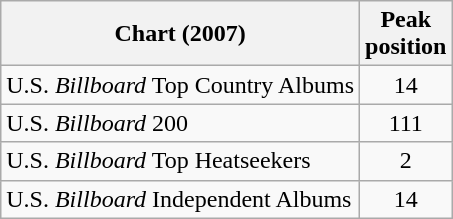<table class="wikitable">
<tr>
<th>Chart (2007)</th>
<th>Peak<br>position</th>
</tr>
<tr>
<td>U.S. <em>Billboard</em> Top Country Albums</td>
<td align="center">14</td>
</tr>
<tr>
<td>U.S. <em>Billboard</em> 200</td>
<td align="center">111</td>
</tr>
<tr>
<td>U.S. <em>Billboard</em> Top Heatseekers</td>
<td align="center">2</td>
</tr>
<tr>
<td>U.S. <em>Billboard</em> Independent Albums</td>
<td align="center">14</td>
</tr>
</table>
